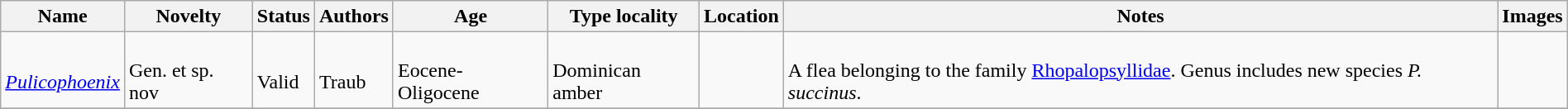<table class="wikitable sortable" align="center" width="100%">
<tr>
<th>Name</th>
<th>Novelty</th>
<th>Status</th>
<th>Authors</th>
<th>Age</th>
<th>Type locality</th>
<th>Location</th>
<th>Notes</th>
<th>Images</th>
</tr>
<tr>
<td><br><em><a href='#'>Pulicophoenix</a></em></td>
<td><br>Gen. et sp. nov</td>
<td><br>Valid</td>
<td><br>Traub</td>
<td><br>Eocene-Oligocene</td>
<td><br>Dominican amber</td>
<td><br></td>
<td><br>A flea belonging to the family <a href='#'>Rhopalopsyllidae</a>. Genus includes new species <em>P. succinus</em>.</td>
<td></td>
</tr>
<tr>
</tr>
</table>
